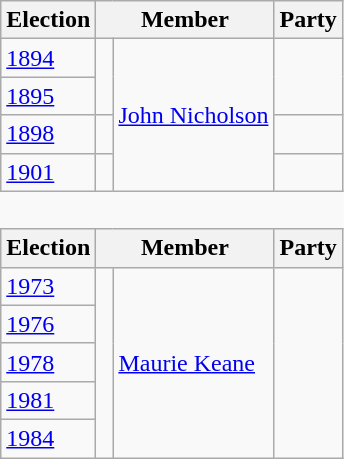<table class="wikitable" style='border-style: none none none none;'>
<tr>
<th>Election</th>
<th colspan="2">Member</th>
<th>Party</th>
</tr>
<tr style="background: #f9f9f9">
<td><a href='#'>1894</a></td>
<td rowspan="2" > </td>
<td rowspan="4"><a href='#'>John Nicholson</a></td>
<td rowspan="2"></td>
</tr>
<tr style="background: #f9f9f9">
<td><a href='#'>1895</a></td>
</tr>
<tr style="background: #f9f9f9">
<td><a href='#'>1898</a></td>
<td> </td>
<td></td>
</tr>
<tr style="background: #f9f9f9">
<td><a href='#'>1901</a></td>
<td> </td>
<td></td>
</tr>
<tr>
<td colspan="4" style='border-style: none none none none;'> </td>
</tr>
<tr>
<th>Election</th>
<th colspan="2">Member</th>
<th>Party</th>
</tr>
<tr style="background: #f9f9f9">
<td><a href='#'>1973</a></td>
<td rowspan="5" > </td>
<td rowspan="5"><a href='#'>Maurie Keane</a></td>
<td rowspan="5"></td>
</tr>
<tr>
<td><a href='#'>1976</a></td>
</tr>
<tr>
<td><a href='#'>1978</a></td>
</tr>
<tr>
<td><a href='#'>1981</a></td>
</tr>
<tr>
<td><a href='#'>1984</a></td>
</tr>
</table>
